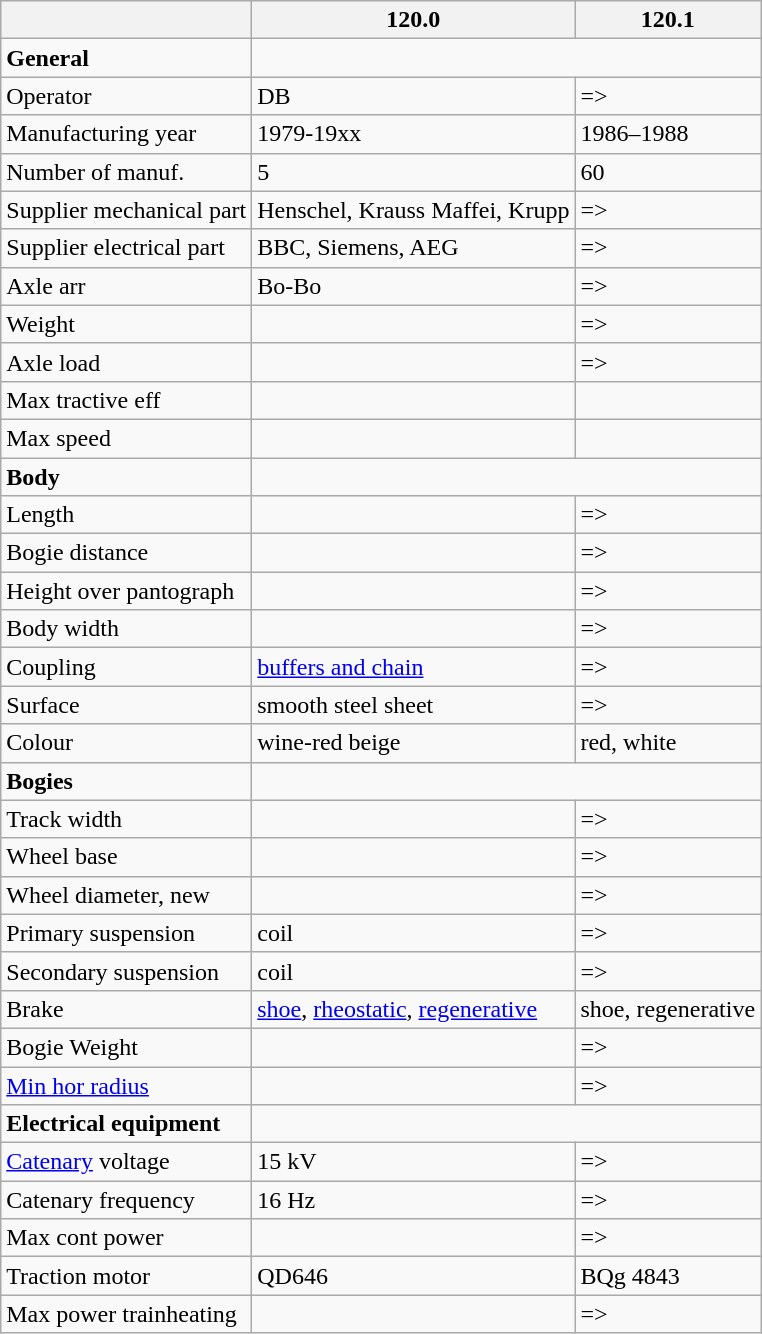<table class="wikitable" border="1">
<tr>
<th scope="col"></th>
<th scope="col">120.0</th>
<th scope="col">120.1</th>
</tr>
<tr>
<td><strong>General</strong></td>
</tr>
<tr>
<td>Operator</td>
<td>DB</td>
<td>=></td>
</tr>
<tr>
<td>Manufacturing year</td>
<td>1979-19xx</td>
<td>1986–1988</td>
</tr>
<tr>
<td>Number of manuf.</td>
<td>5</td>
<td>60</td>
</tr>
<tr>
<td>Supplier mechanical part</td>
<td>Henschel, Krauss Maffei, Krupp</td>
<td>=></td>
</tr>
<tr>
<td>Supplier electrical part</td>
<td>BBC, Siemens, AEG</td>
<td>=></td>
</tr>
<tr>
<td>Axle arr</td>
<td>Bo-Bo</td>
<td>=></td>
</tr>
<tr>
<td>Weight</td>
<td></td>
<td>=></td>
</tr>
<tr>
<td>Axle load</td>
<td></td>
<td>=></td>
</tr>
<tr>
<td>Max tractive eff</td>
<td></td>
<td></td>
</tr>
<tr>
<td>Max speed</td>
<td></td>
<td></td>
</tr>
<tr>
<td><strong>Body</strong></td>
</tr>
<tr>
<td>Length</td>
<td></td>
<td>=></td>
</tr>
<tr>
<td>Bogie distance</td>
<td></td>
<td>=></td>
</tr>
<tr>
<td>Height over pantograph</td>
<td></td>
<td>=></td>
</tr>
<tr>
<td>Body width</td>
<td></td>
<td>=></td>
</tr>
<tr>
<td>Coupling</td>
<td><a href='#'>buffers and chain</a></td>
<td>=></td>
</tr>
<tr>
<td>Surface</td>
<td>smooth steel sheet</td>
<td>=></td>
</tr>
<tr>
<td>Colour</td>
<td>wine-red beige</td>
<td>red, white</td>
</tr>
<tr>
<td><strong>Bogies</strong></td>
</tr>
<tr>
<td>Track width</td>
<td></td>
<td>=></td>
</tr>
<tr>
<td>Wheel base</td>
<td></td>
<td>=></td>
</tr>
<tr>
<td>Wheel diameter, new</td>
<td></td>
<td>=></td>
</tr>
<tr>
<td>Primary suspension</td>
<td>coil</td>
<td>=></td>
</tr>
<tr>
<td>Secondary suspension</td>
<td>coil</td>
<td>=></td>
</tr>
<tr>
<td>Brake</td>
<td><a href='#'>shoe</a>, <a href='#'>rheostatic</a>, <a href='#'>regenerative</a></td>
<td>shoe, regenerative</td>
</tr>
<tr>
<td>Bogie Weight</td>
<td></td>
<td>=></td>
</tr>
<tr>
<td><a href='#'>Min hor radius</a></td>
<td></td>
<td>=></td>
</tr>
<tr>
<td><strong>Electrical equipment</strong></td>
</tr>
<tr>
<td><a href='#'>Catenary</a> voltage</td>
<td>15 kV</td>
<td>=></td>
</tr>
<tr>
<td>Catenary frequency</td>
<td>16 Hz</td>
<td>=></td>
</tr>
<tr>
<td>Max cont power</td>
<td></td>
<td>=></td>
</tr>
<tr>
<td>Traction motor</td>
<td>QD646</td>
<td>BQg 4843</td>
</tr>
<tr>
<td>Max power trainheating</td>
<td></td>
<td>=></td>
</tr>
</table>
